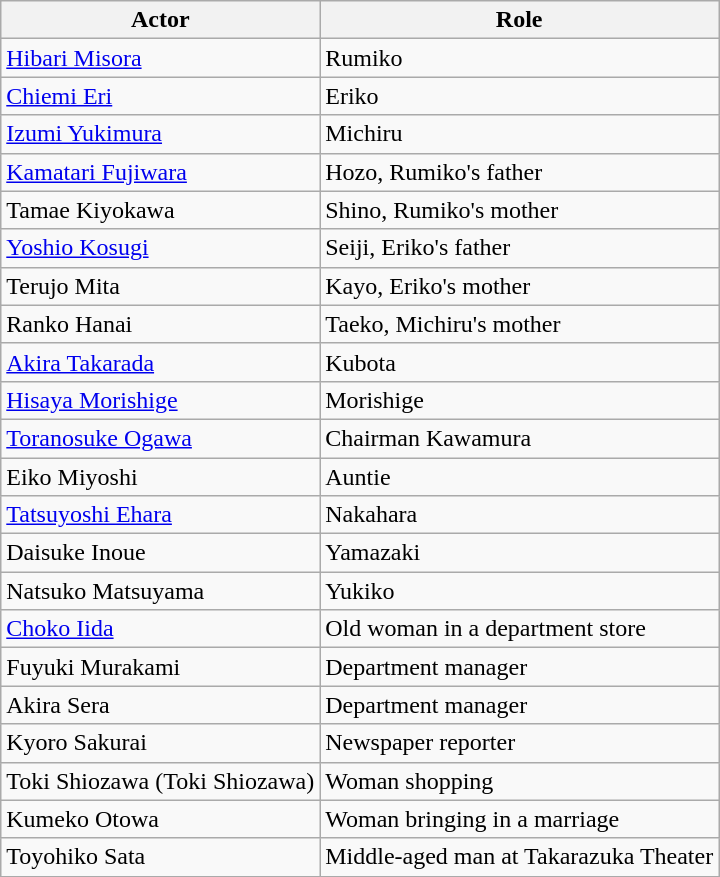<table class="wikitable">
<tr>
<th>Actor</th>
<th>Role</th>
</tr>
<tr>
<td><a href='#'>Hibari Misora</a></td>
<td>Rumiko</td>
</tr>
<tr>
<td><a href='#'>Chiemi Eri</a></td>
<td>Eriko</td>
</tr>
<tr>
<td><a href='#'>Izumi Yukimura</a></td>
<td>Michiru</td>
</tr>
<tr>
<td><a href='#'>Kamatari Fujiwara</a></td>
<td>Hozo, Rumiko's father</td>
</tr>
<tr>
<td>Tamae Kiyokawa</td>
<td>Shino, Rumiko's mother</td>
</tr>
<tr>
<td><a href='#'>Yoshio Kosugi</a></td>
<td>Seiji, Eriko's father</td>
</tr>
<tr>
<td>Terujo Mita</td>
<td>Kayo, Eriko's mother</td>
</tr>
<tr>
<td>Ranko Hanai</td>
<td>Taeko, Michiru's mother</td>
</tr>
<tr>
<td><a href='#'>Akira Takarada</a></td>
<td>Kubota</td>
</tr>
<tr>
<td><a href='#'>Hisaya Morishige</a></td>
<td>Morishige</td>
</tr>
<tr>
<td><a href='#'>Toranosuke Ogawa</a></td>
<td>Chairman Kawamura</td>
</tr>
<tr>
<td>Eiko Miyoshi</td>
<td>Auntie</td>
</tr>
<tr>
<td><a href='#'>Tatsuyoshi Ehara</a></td>
<td>Nakahara</td>
</tr>
<tr>
<td>Daisuke Inoue</td>
<td>Yamazaki</td>
</tr>
<tr>
<td>Natsuko Matsuyama</td>
<td>Yukiko</td>
</tr>
<tr>
<td><a href='#'>Choko Iida</a></td>
<td>Old woman in a department store</td>
</tr>
<tr>
<td>Fuyuki Murakami</td>
<td>Department manager</td>
</tr>
<tr>
<td>Akira Sera</td>
<td>Department manager</td>
</tr>
<tr>
<td>Kyoro Sakurai</td>
<td>Newspaper reporter</td>
</tr>
<tr>
<td>Toki Shiozawa (Toki Shiozawa)</td>
<td>Woman shopping</td>
</tr>
<tr>
<td>Kumeko Otowa</td>
<td>Woman bringing in a marriage</td>
</tr>
<tr>
<td>Toyohiko Sata</td>
<td>Middle-aged man at Takarazuka Theater</td>
</tr>
</table>
